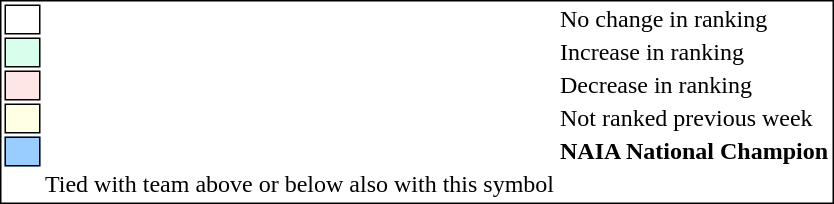<table style="border:1px solid black;"  align=center>
<tr>
<td style="background:#ffffff; width:20px; border:1px solid black;"></td>
<td> </td>
<td>No change in ranking</td>
</tr>
<tr>
<td style="background:#D8FFEB; width:20px; border:1px solid black;"></td>
<td> </td>
<td>Increase in ranking</td>
</tr>
<tr>
<td style="background:#FFE6E6; width:20px; border:1px solid black;"></td>
<td> </td>
<td>Decrease in ranking</td>
</tr>
<tr>
<td style="background:#FFFFE6; width:20px; border:1px solid black;"></td>
<td> </td>
<td>Not ranked previous week</td>
</tr>
<tr>
<td style="background:#9cf; width:20px; border:1px solid black;"></td>
<td> </td>
<td><strong>NAIA National Champion</strong></td>
</tr>
<tr>
<td></td>
<td>Tied with team above or below also with this symbol</td>
</tr>
</table>
